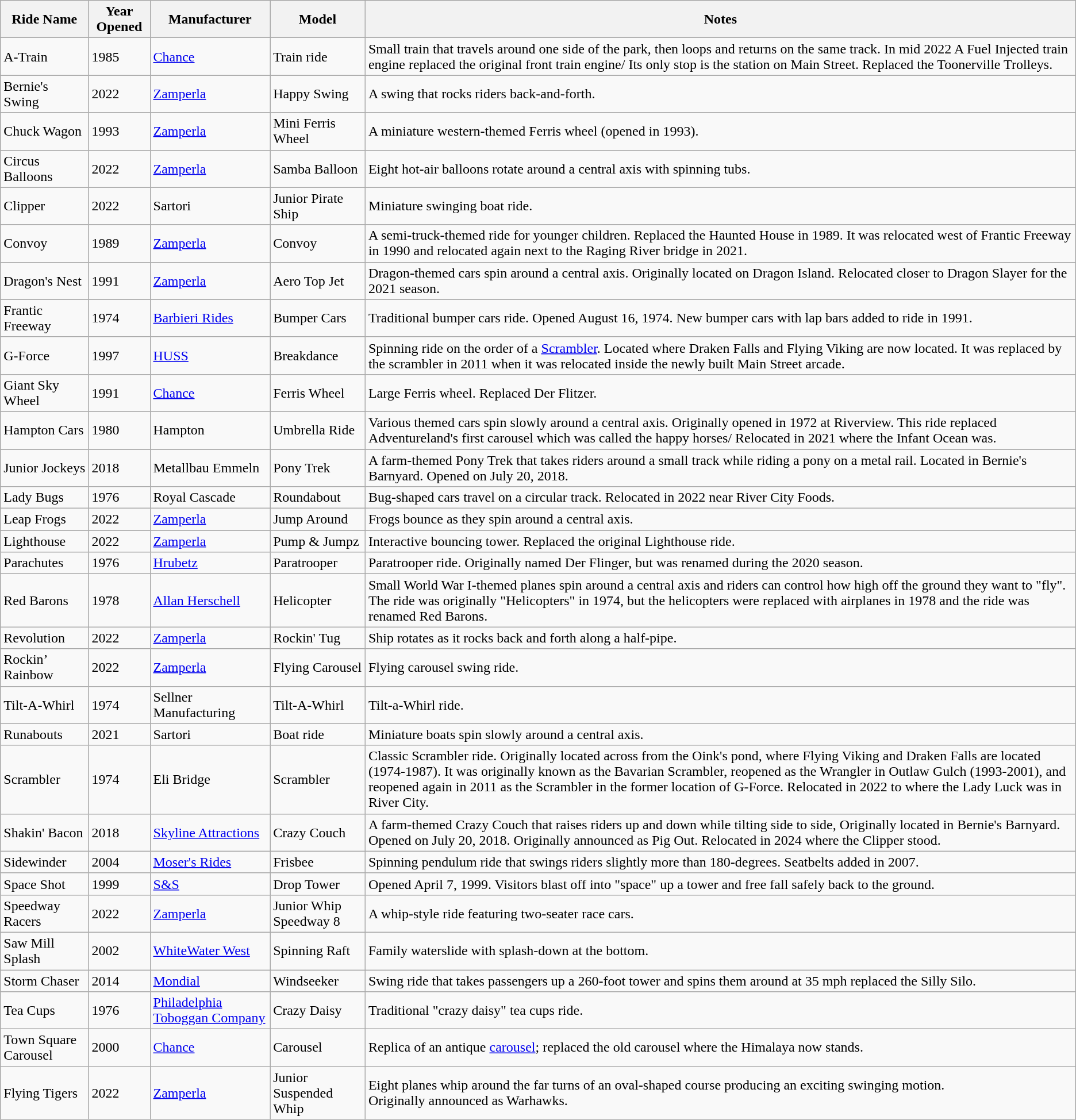<table class='wikitable sortable'>
<tr>
<th>Ride Name</th>
<th>Year Opened</th>
<th>Manufacturer</th>
<th>Model</th>
<th>Notes</th>
</tr>
<tr>
<td>A-Train</td>
<td>1985</td>
<td><a href='#'>Chance</a></td>
<td>Train ride</td>
<td>Small train that travels around one side of the park, then loops and returns on the same track. In mid 2022 A Fuel Injected train engine replaced the original front train engine/ Its only stop is the station on Main Street. Replaced the Toonerville Trolleys.</td>
</tr>
<tr>
<td>Bernie's Swing</td>
<td>2022</td>
<td><a href='#'>Zamperla</a></td>
<td>Happy Swing</td>
<td>A swing that rocks riders back-and-forth.</td>
</tr>
<tr>
<td>Chuck Wagon</td>
<td>1993</td>
<td><a href='#'>Zamperla</a></td>
<td>Mini Ferris Wheel</td>
<td>A miniature western-themed Ferris wheel (opened in 1993).</td>
</tr>
<tr>
<td>Circus Balloons</td>
<td>2022</td>
<td><a href='#'>Zamperla</a></td>
<td>Samba Balloon</td>
<td>Eight hot-air balloons rotate around a central axis with spinning tubs.</td>
</tr>
<tr>
<td>Clipper</td>
<td>2022</td>
<td>Sartori</td>
<td>Junior Pirate Ship</td>
<td>Miniature swinging boat ride.</td>
</tr>
<tr>
<td>Convoy</td>
<td>1989</td>
<td><a href='#'>Zamperla</a></td>
<td>Convoy</td>
<td>A semi-truck-themed ride for younger children. Replaced the Haunted House in 1989. It was relocated west of Frantic Freeway in 1990 and relocated again next to the Raging River bridge in 2021.</td>
</tr>
<tr>
<td>Dragon's Nest</td>
<td>1991</td>
<td><a href='#'>Zamperla</a></td>
<td>Aero Top Jet</td>
<td>Dragon-themed cars spin around a central axis. Originally located on Dragon Island. Relocated closer to Dragon Slayer for the 2021 season.</td>
</tr>
<tr>
<td>Frantic Freeway</td>
<td>1974</td>
<td><a href='#'>Barbieri Rides</a></td>
<td>Bumper Cars</td>
<td>Traditional bumper cars ride. Opened August 16, 1974. New bumper cars with lap bars added to ride in 1991.</td>
</tr>
<tr>
<td>G-Force</td>
<td>1997</td>
<td><a href='#'>HUSS</a></td>
<td>Breakdance</td>
<td>Spinning ride on the order of a <a href='#'>Scrambler</a>. Located where Draken Falls and Flying Viking are now located. It was replaced by the scrambler in 2011 when it was relocated inside the newly built Main Street arcade.</td>
</tr>
<tr>
<td>Giant Sky Wheel</td>
<td>1991</td>
<td><a href='#'>Chance</a></td>
<td>Ferris Wheel</td>
<td>Large Ferris wheel. Replaced Der Flitzer.</td>
</tr>
<tr>
<td>Hampton Cars</td>
<td>1980</td>
<td>Hampton</td>
<td>Umbrella Ride</td>
<td>Various themed cars spin slowly around a central axis. Originally opened in 1972 at Riverview. This ride replaced Adventureland's first carousel which was called the happy horses/ Relocated in 2021 where the Infant Ocean was.</td>
</tr>
<tr>
<td>Junior Jockeys</td>
<td>2018</td>
<td>Metallbau Emmeln</td>
<td>Pony Trek</td>
<td>A farm-themed Pony Trek that takes riders around a small track while riding a pony on a metal rail. Located in Bernie's Barnyard. Opened on July 20, 2018.</td>
</tr>
<tr>
<td>Lady Bugs</td>
<td>1976</td>
<td>Royal Cascade</td>
<td>Roundabout</td>
<td>Bug-shaped cars travel on a circular track. Relocated in 2022 near River City Foods.</td>
</tr>
<tr>
<td>Leap Frogs</td>
<td>2022</td>
<td><a href='#'>Zamperla</a></td>
<td>Jump Around</td>
<td>Frogs bounce as they spin around a central axis.</td>
</tr>
<tr>
<td>Lighthouse</td>
<td>2022</td>
<td><a href='#'>Zamperla</a></td>
<td>Pump & Jumpz</td>
<td>Interactive bouncing tower. Replaced the original Lighthouse ride.</td>
</tr>
<tr>
<td>Parachutes</td>
<td>1976</td>
<td><a href='#'>Hrubetz</a></td>
<td>Paratrooper</td>
<td>Paratrooper ride. Originally named Der Flinger, but was renamed during the 2020 season.</td>
</tr>
<tr>
<td>Red Barons</td>
<td>1978</td>
<td><a href='#'>Allan Herschell</a></td>
<td>Helicopter</td>
<td>Small World War I-themed planes spin around a central axis and riders can control how high off the ground they want to "fly". The ride was originally "Helicopters" in 1974, but the helicopters were replaced with airplanes in 1978 and the ride was renamed Red Barons.</td>
</tr>
<tr>
<td>Revolution</td>
<td>2022</td>
<td><a href='#'>Zamperla</a></td>
<td>Rockin' Tug</td>
<td>Ship rotates as it rocks back and forth along a half-pipe.</td>
</tr>
<tr>
<td>Rockin’ Rainbow</td>
<td>2022</td>
<td><a href='#'>Zamperla</a></td>
<td>Flying Carousel</td>
<td>Flying carousel swing ride.</td>
</tr>
<tr>
<td>Tilt-A-Whirl</td>
<td>1974</td>
<td>Sellner Manufacturing</td>
<td>Tilt-A-Whirl</td>
<td>Tilt-a-Whirl ride.</td>
</tr>
<tr>
<td>Runabouts</td>
<td>2021</td>
<td>Sartori</td>
<td>Boat ride</td>
<td>Miniature boats spin slowly around a central axis.</td>
</tr>
<tr>
<td>Scrambler</td>
<td>1974</td>
<td>Eli Bridge</td>
<td>Scrambler</td>
<td>Classic Scrambler ride. Originally located across from the Oink's pond, where Flying Viking and Draken Falls are located (1974-1987). It was originally known as the Bavarian Scrambler, reopened as the Wrangler in Outlaw Gulch (1993-2001), and reopened again in 2011 as the Scrambler in the former location of G-Force. Relocated in 2022 to where the Lady Luck was in River City.</td>
</tr>
<tr>
<td>Shakin' Bacon</td>
<td>2018</td>
<td><a href='#'>Skyline Attractions</a></td>
<td>Crazy Couch</td>
<td>A farm-themed Crazy Couch that raises riders up and down while tilting  side to side, Originally located in Bernie's Barnyard. Opened on July 20, 2018. Originally announced as Pig Out. Relocated in 2024 where the Clipper stood.</td>
</tr>
<tr>
<td>Sidewinder</td>
<td>2004</td>
<td><a href='#'>Moser's Rides</a></td>
<td>Frisbee</td>
<td>Spinning pendulum ride that swings riders slightly more than 180-degrees. Seatbelts added in 2007.</td>
</tr>
<tr>
<td>Space Shot</td>
<td>1999</td>
<td><a href='#'>S&S</a></td>
<td>Drop Tower</td>
<td>Opened April 7, 1999. Visitors blast off into "space" up a  tower and free fall safely back to the ground.</td>
</tr>
<tr>
<td>Speedway Racers</td>
<td>2022</td>
<td><a href='#'>Zamperla</a></td>
<td>Junior Whip Speedway 8</td>
<td>A whip-style ride featuring two-seater race cars.</td>
</tr>
<tr>
<td>Saw Mill Splash</td>
<td>2002</td>
<td><a href='#'>WhiteWater West</a></td>
<td>Spinning Raft</td>
<td>Family waterslide with splash-down at the bottom.</td>
</tr>
<tr>
<td>Storm Chaser</td>
<td>2014</td>
<td><a href='#'>Mondial</a></td>
<td>Windseeker</td>
<td>Swing ride that takes passengers up a 260-foot tower and spins them around at 35 mph replaced the Silly Silo.</td>
</tr>
<tr>
<td>Tea Cups</td>
<td>1976</td>
<td><a href='#'>Philadelphia Toboggan Company</a></td>
<td>Crazy Daisy</td>
<td>Traditional "crazy daisy" tea cups ride.</td>
</tr>
<tr>
<td>Town Square Carousel</td>
<td>2000</td>
<td><a href='#'>Chance</a></td>
<td>Carousel</td>
<td>Replica of an antique <a href='#'>carousel</a>; replaced the old carousel where the Himalaya now stands.</td>
</tr>
<tr>
<td>Flying Tigers</td>
<td>2022</td>
<td><a href='#'>Zamperla</a></td>
<td>Junior Suspended Whip</td>
<td>Eight planes whip around the far turns of an oval-shaped course producing an exciting swinging motion.<br>Originally announced as Warhawks.</td>
</tr>
</table>
